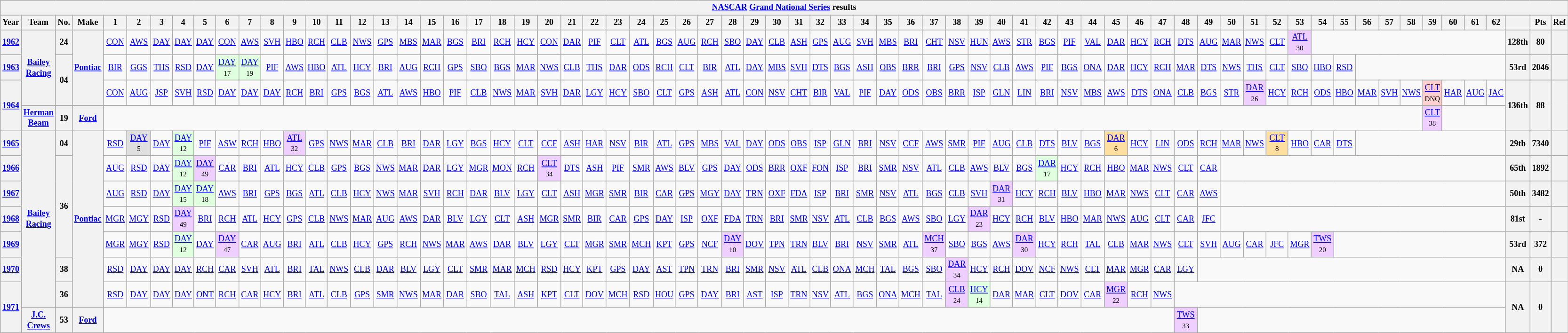<table class="wikitable" style="text-align:center; font-size:75%">
<tr>
<th colspan=69><a href='#'>NASCAR</a> <a href='#'>Grand National Series</a> results</th>
</tr>
<tr>
<th>Year</th>
<th>Team</th>
<th>No.</th>
<th>Make</th>
<th>1</th>
<th>2</th>
<th>3</th>
<th>4</th>
<th>5</th>
<th>6</th>
<th>7</th>
<th>8</th>
<th>9</th>
<th>10</th>
<th>11</th>
<th>12</th>
<th>13</th>
<th>14</th>
<th>15</th>
<th>16</th>
<th>17</th>
<th>18</th>
<th>19</th>
<th>20</th>
<th>21</th>
<th>22</th>
<th>23</th>
<th>24</th>
<th>25</th>
<th>26</th>
<th>27</th>
<th>28</th>
<th>29</th>
<th>30</th>
<th>31</th>
<th>32</th>
<th>33</th>
<th>34</th>
<th>35</th>
<th>36</th>
<th>37</th>
<th>38</th>
<th>39</th>
<th>40</th>
<th>41</th>
<th>42</th>
<th>43</th>
<th>44</th>
<th>45</th>
<th>46</th>
<th>47</th>
<th>48</th>
<th>49</th>
<th>50</th>
<th>51</th>
<th>52</th>
<th>53</th>
<th>54</th>
<th>55</th>
<th>56</th>
<th>57</th>
<th>58</th>
<th>59</th>
<th>60</th>
<th>61</th>
<th>62</th>
<th></th>
<th>Pts</th>
<th>Ref</th>
</tr>
<tr>
<th><a href='#'>1962</a></th>
<th rowspan=3><a href='#'>Bailey Racing</a></th>
<th>24</th>
<th rowspan=3><a href='#'>Pontiac</a></th>
<td><a href='#'>CON</a></td>
<td><a href='#'>AWS</a></td>
<td><a href='#'>DAY</a></td>
<td><a href='#'>DAY</a></td>
<td><a href='#'>DAY</a></td>
<td><a href='#'>CON</a></td>
<td><a href='#'>AWS</a></td>
<td><a href='#'>SVH</a></td>
<td><a href='#'>HBO</a></td>
<td><a href='#'>RCH</a></td>
<td><a href='#'>CLB</a></td>
<td><a href='#'>NWS</a></td>
<td><a href='#'>GPS</a></td>
<td><a href='#'>MBS</a></td>
<td><a href='#'>MAR</a></td>
<td><a href='#'>BGS</a></td>
<td><a href='#'>BRI</a></td>
<td><a href='#'>RCH</a></td>
<td><a href='#'>HCY</a></td>
<td><a href='#'>CON</a></td>
<td><a href='#'>DAR</a></td>
<td><a href='#'>PIF</a></td>
<td><a href='#'>CLT</a></td>
<td><a href='#'>ATL</a></td>
<td><a href='#'>BGS</a></td>
<td><a href='#'>AUG</a></td>
<td><a href='#'>RCH</a></td>
<td><a href='#'>SBO</a></td>
<td><a href='#'>DAY</a></td>
<td><a href='#'>CLB</a></td>
<td><a href='#'>ASH</a></td>
<td><a href='#'>GPS</a></td>
<td><a href='#'>AUG</a></td>
<td><a href='#'>SVH</a></td>
<td><a href='#'>MBS</a></td>
<td><a href='#'>BRI</a></td>
<td><a href='#'>CHT</a></td>
<td><a href='#'>NSV</a></td>
<td><a href='#'>HUN</a></td>
<td><a href='#'>AWS</a></td>
<td><a href='#'>STR</a></td>
<td><a href='#'>BGS</a></td>
<td><a href='#'>PIF</a></td>
<td><a href='#'>VAL</a></td>
<td><a href='#'>DAR</a></td>
<td><a href='#'>HCY</a></td>
<td><a href='#'>RCH</a></td>
<td><a href='#'>DTS</a></td>
<td><a href='#'>AUG</a></td>
<td><a href='#'>MAR</a></td>
<td><a href='#'>NWS</a></td>
<td><a href='#'>CLT</a></td>
<td style="background:#EFCFFF;"><a href='#'>ATL</a><br><small>30</small></td>
<td colspan=9></td>
<th>128th</th>
<th>80</th>
<th></th>
</tr>
<tr>
<th><a href='#'>1963</a></th>
<th rowspan=2>04</th>
<td><a href='#'>BIR</a></td>
<td><a href='#'>GGS</a></td>
<td><a href='#'>THS</a></td>
<td><a href='#'>RSD</a></td>
<td><a href='#'>DAY</a></td>
<td style="background:#DFFFDF;"><a href='#'>DAY</a><br><small>17</small></td>
<td style="background:#DFFFDF;"><a href='#'>DAY</a><br><small>19</small></td>
<td><a href='#'>PIF</a></td>
<td><a href='#'>AWS</a></td>
<td><a href='#'>HBO</a></td>
<td><a href='#'>ATL</a></td>
<td><a href='#'>HCY</a></td>
<td><a href='#'>BRI</a></td>
<td><a href='#'>AUG</a></td>
<td><a href='#'>RCH</a></td>
<td><a href='#'>GPS</a></td>
<td><a href='#'>SBO</a></td>
<td><a href='#'>BGS</a></td>
<td><a href='#'>MAR</a></td>
<td><a href='#'>NWS</a></td>
<td><a href='#'>CLB</a></td>
<td><a href='#'>THS</a></td>
<td><a href='#'>DAR</a></td>
<td><a href='#'>ODS</a></td>
<td><a href='#'>RCH</a></td>
<td><a href='#'>CLT</a></td>
<td><a href='#'>BIR</a></td>
<td><a href='#'>ATL</a></td>
<td><a href='#'>DAY</a></td>
<td><a href='#'>MBS</a></td>
<td><a href='#'>SVH</a></td>
<td><a href='#'>DTS</a></td>
<td><a href='#'>BGS</a></td>
<td><a href='#'>ASH</a></td>
<td><a href='#'>OBS</a></td>
<td><a href='#'>BRR</a></td>
<td><a href='#'>BRI</a></td>
<td><a href='#'>GPS</a></td>
<td><a href='#'>NSV</a></td>
<td><a href='#'>CLB</a></td>
<td><a href='#'>AWS</a></td>
<td><a href='#'>PIF</a></td>
<td><a href='#'>BGS</a></td>
<td><a href='#'>ONA</a></td>
<td><a href='#'>DAR</a></td>
<td><a href='#'>HCY</a></td>
<td><a href='#'>RCH</a></td>
<td><a href='#'>MAR</a></td>
<td><a href='#'>DTS</a></td>
<td><a href='#'>NWS</a></td>
<td><a href='#'>THS</a></td>
<td><a href='#'>CLT</a></td>
<td><a href='#'>SBO</a></td>
<td><a href='#'>HBO</a></td>
<td><a href='#'>RSD</a></td>
<td colspan=7></td>
<th>53rd</th>
<th>2046</th>
<th></th>
</tr>
<tr>
<th rowspan=2><a href='#'>1964</a></th>
<td><a href='#'>CON</a></td>
<td><a href='#'>AUG</a></td>
<td><a href='#'>JSP</a></td>
<td><a href='#'>SVH</a></td>
<td><a href='#'>RSD</a></td>
<td><a href='#'>DAY</a></td>
<td><a href='#'>DAY</a></td>
<td><a href='#'>DAY</a></td>
<td><a href='#'>RCH</a></td>
<td><a href='#'>BRI</a></td>
<td><a href='#'>GPS</a></td>
<td><a href='#'>BGS</a></td>
<td><a href='#'>ATL</a></td>
<td><a href='#'>AWS</a></td>
<td><a href='#'>HBO</a></td>
<td><a href='#'>PIF</a></td>
<td><a href='#'>CLB</a></td>
<td><a href='#'>NWS</a></td>
<td><a href='#'>MAR</a></td>
<td><a href='#'>SVH</a></td>
<td><a href='#'>DAR</a></td>
<td><a href='#'>LGY</a></td>
<td><a href='#'>HCY</a></td>
<td><a href='#'>SBO</a></td>
<td><a href='#'>CLT</a></td>
<td><a href='#'>GPS</a></td>
<td><a href='#'>ASH</a></td>
<td><a href='#'>ATL</a></td>
<td><a href='#'>CON</a></td>
<td><a href='#'>NSV</a></td>
<td><a href='#'>CHT</a></td>
<td><a href='#'>BIR</a></td>
<td><a href='#'>VAL</a></td>
<td><a href='#'>PIF</a></td>
<td><a href='#'>DAY</a></td>
<td><a href='#'>ODS</a></td>
<td><a href='#'>OBS</a></td>
<td><a href='#'>BRR</a></td>
<td><a href='#'>ISP</a></td>
<td><a href='#'>GLN</a></td>
<td><a href='#'>LIN</a></td>
<td><a href='#'>BRI</a></td>
<td><a href='#'>NSV</a></td>
<td><a href='#'>MBS</a></td>
<td><a href='#'>AWS</a></td>
<td><a href='#'>DTS</a></td>
<td><a href='#'>ONA</a></td>
<td><a href='#'>CLB</a></td>
<td><a href='#'>BGS</a></td>
<td><a href='#'>STR</a></td>
<td style="background:#EFCFFF;"><a href='#'>DAR</a><br><small>26</small></td>
<td><a href='#'>HCY</a></td>
<td><a href='#'>RCH</a></td>
<td><a href='#'>ODS</a></td>
<td><a href='#'>HBO</a></td>
<td><a href='#'>MAR</a></td>
<td><a href='#'>SVH</a></td>
<td><a href='#'>NWS</a></td>
<td style="background:#FFCFCF;"><a href='#'>CLT</a><br><small>DNQ</small></td>
<td><a href='#'>HAR</a></td>
<td><a href='#'>AUG</a></td>
<td><a href='#'>JAC</a></td>
<th rowspan=2>136th</th>
<th rowspan=2>88</th>
<th rowspan=2></th>
</tr>
<tr>
<th><a href='#'>Herman Beam</a></th>
<th>19</th>
<th><a href='#'>Ford</a></th>
<td colspan=58></td>
<td style="background:#EFCFFF;"><a href='#'>CLT</a><br><small>38</small></td>
<td colspan=3></td>
</tr>
<tr>
<th><a href='#'>1965</a></th>
<th rowspan=7><a href='#'>Bailey Racing</a></th>
<th>04</th>
<th rowspan=7><a href='#'>Pontiac</a></th>
<td><a href='#'>RSD</a></td>
<td style="background:#DFDFDF;"><a href='#'>DAY</a><br><small>5</small></td>
<td><a href='#'>DAY</a></td>
<td style="background:#DFFFDF;"><a href='#'>DAY</a><br><small>12</small></td>
<td><a href='#'>PIF</a></td>
<td><a href='#'>ASW</a></td>
<td><a href='#'>RCH</a></td>
<td><a href='#'>HBO</a></td>
<td style="background:#EFCFFF;"><a href='#'>ATL</a><br><small>32</small></td>
<td><a href='#'>GPS</a></td>
<td><a href='#'>NWS</a></td>
<td><a href='#'>MAR</a></td>
<td><a href='#'>CLB</a></td>
<td><a href='#'>BRI</a></td>
<td><a href='#'>DAR</a></td>
<td><a href='#'>LGY</a></td>
<td><a href='#'>BGS</a></td>
<td><a href='#'>HCY</a></td>
<td><a href='#'>CLT</a></td>
<td><a href='#'>CCF</a></td>
<td><a href='#'>ASH</a></td>
<td><a href='#'>HAR</a></td>
<td><a href='#'>NSV</a></td>
<td><a href='#'>BIR</a></td>
<td><a href='#'>ATL</a></td>
<td><a href='#'>GPS</a></td>
<td><a href='#'>MBS</a></td>
<td><a href='#'>VAL</a></td>
<td><a href='#'>DAY</a></td>
<td><a href='#'>ODS</a></td>
<td><a href='#'>OBS</a></td>
<td><a href='#'>ISP</a></td>
<td><a href='#'>GLN</a></td>
<td><a href='#'>BRI</a></td>
<td><a href='#'>NSV</a></td>
<td><a href='#'>CCF</a></td>
<td><a href='#'>AWS</a></td>
<td><a href='#'>SMR</a></td>
<td><a href='#'>PIF</a></td>
<td><a href='#'>AUG</a></td>
<td><a href='#'>CLB</a></td>
<td><a href='#'>DTS</a></td>
<td><a href='#'>BLV</a></td>
<td><a href='#'>BGS</a></td>
<td style="background:#FFDF9F;"><a href='#'>DAR</a><br><small>6</small></td>
<td><a href='#'>HCY</a></td>
<td><a href='#'>LIN</a></td>
<td><a href='#'>ODS</a></td>
<td><a href='#'>RCH</a></td>
<td><a href='#'>MAR</a></td>
<td><a href='#'>NWS</a></td>
<td style="background:#FFDF9F;"><a href='#'>CLT</a><br><small>8</small></td>
<td><a href='#'>HBO</a></td>
<td><a href='#'>CAR</a></td>
<td><a href='#'>DTS</a></td>
<td colspan=7></td>
<th>29th</th>
<th>7340</th>
<th></th>
</tr>
<tr>
<th><a href='#'>1966</a></th>
<th rowspan=4>36</th>
<td><a href='#'>AUG</a></td>
<td><a href='#'>RSD</a></td>
<td><a href='#'>DAY</a></td>
<td style="background:#DFFFDF;"><a href='#'>DAY</a><br><small>12</small></td>
<td style="background:#EFCFFF;"><a href='#'>DAY</a><br><small>49</small></td>
<td><a href='#'>CAR</a></td>
<td><a href='#'>BRI</a></td>
<td><a href='#'>ATL</a></td>
<td><a href='#'>HCY</a></td>
<td><a href='#'>CLB</a></td>
<td><a href='#'>GPS</a></td>
<td><a href='#'>BGS</a></td>
<td><a href='#'>NWS</a></td>
<td><a href='#'>MAR</a></td>
<td><a href='#'>DAR</a></td>
<td><a href='#'>LGY</a></td>
<td><a href='#'>MGR</a></td>
<td><a href='#'>MON</a></td>
<td><a href='#'>RCH</a></td>
<td style="background:#EFCFFF;"><a href='#'>CLT</a><br><small>34</small></td>
<td><a href='#'>DTS</a></td>
<td><a href='#'>ASH</a></td>
<td><a href='#'>PIF</a></td>
<td><a href='#'>SMR</a></td>
<td><a href='#'>AWS</a></td>
<td><a href='#'>BLV</a></td>
<td><a href='#'>GPS</a></td>
<td><a href='#'>DAY</a></td>
<td><a href='#'>ODS</a></td>
<td><a href='#'>BRR</a></td>
<td><a href='#'>OXF</a></td>
<td><a href='#'>FON</a></td>
<td><a href='#'>ISP</a></td>
<td><a href='#'>BRI</a></td>
<td><a href='#'>SMR</a></td>
<td><a href='#'>NSV</a></td>
<td><a href='#'>ATL</a></td>
<td><a href='#'>CLB</a></td>
<td><a href='#'>AWS</a></td>
<td><a href='#'>BLV</a></td>
<td><a href='#'>BGS</a></td>
<td style="background:#DFFFDF;"><a href='#'>DAR</a><br><small>17</small></td>
<td><a href='#'>HCY</a></td>
<td><a href='#'>RCH</a></td>
<td><a href='#'>HBO</a></td>
<td><a href='#'>MAR</a></td>
<td><a href='#'>NWS</a></td>
<td><a href='#'>CLT</a></td>
<td><a href='#'>CAR</a></td>
<td colspan=13></td>
<th>65th</th>
<th>1892</th>
<th></th>
</tr>
<tr>
<th><a href='#'>1967</a></th>
<td><a href='#'>AUG</a></td>
<td><a href='#'>RSD</a></td>
<td><a href='#'>DAY</a></td>
<td style="background:#DFFFDF;"><a href='#'>DAY</a><br><small>15</small></td>
<td style="background:#DFFFDF;"><a href='#'>DAY</a><br><small>18</small></td>
<td><a href='#'>AWS</a></td>
<td><a href='#'>BRI</a></td>
<td><a href='#'>GPS</a></td>
<td><a href='#'>BGS</a></td>
<td><a href='#'>ATL</a></td>
<td><a href='#'>CLB</a></td>
<td><a href='#'>HCY</a></td>
<td><a href='#'>NWS</a></td>
<td><a href='#'>MAR</a></td>
<td><a href='#'>SVH</a></td>
<td><a href='#'>RCH</a></td>
<td><a href='#'>DAR</a></td>
<td><a href='#'>BLV</a></td>
<td><a href='#'>LGY</a></td>
<td><a href='#'>CLT</a></td>
<td><a href='#'>ASH</a></td>
<td><a href='#'>MGR</a></td>
<td><a href='#'>SMR</a></td>
<td><a href='#'>BIR</a></td>
<td><a href='#'>CAR</a></td>
<td><a href='#'>GPS</a></td>
<td><a href='#'>MGY</a></td>
<td><a href='#'>DAY</a></td>
<td><a href='#'>TRN</a></td>
<td><a href='#'>OXF</a></td>
<td><a href='#'>FDA</a></td>
<td><a href='#'>ISP</a></td>
<td><a href='#'>BRI</a></td>
<td><a href='#'>SMR</a></td>
<td><a href='#'>NSV</a></td>
<td><a href='#'>ATL</a></td>
<td><a href='#'>BGS</a></td>
<td><a href='#'>CLB</a></td>
<td><a href='#'>SVH</a></td>
<td style="background:#EFCFFF;"><a href='#'>DAR</a><br><small>31</small></td>
<td><a href='#'>HCY</a></td>
<td><a href='#'>RCH</a></td>
<td><a href='#'>BLV</a></td>
<td><a href='#'>HBO</a></td>
<td><a href='#'>MAR</a></td>
<td><a href='#'>NWS</a></td>
<td><a href='#'>CLT</a></td>
<td><a href='#'>CAR</a></td>
<td><a href='#'>AWS</a></td>
<td colspan=13></td>
<th>50th</th>
<th>3482</th>
<th></th>
</tr>
<tr>
<th><a href='#'>1968</a></th>
<td><a href='#'>MGR</a></td>
<td><a href='#'>MGY</a></td>
<td><a href='#'>RSD</a></td>
<td style="background:#EFCFFF;"><a href='#'>DAY</a><br><small>49</small></td>
<td><a href='#'>BRI</a></td>
<td><a href='#'>RCH</a></td>
<td><a href='#'>ATL</a></td>
<td><a href='#'>HCY</a></td>
<td><a href='#'>GPS</a></td>
<td><a href='#'>CLB</a></td>
<td><a href='#'>NWS</a></td>
<td><a href='#'>MAR</a></td>
<td><a href='#'>AUG</a></td>
<td><a href='#'>AWS</a></td>
<td><a href='#'>DAR</a></td>
<td><a href='#'>BLV</a></td>
<td><a href='#'>LGY</a></td>
<td><a href='#'>CLT</a></td>
<td><a href='#'>ASH</a></td>
<td><a href='#'>MGR</a></td>
<td><a href='#'>SMR</a></td>
<td><a href='#'>BIR</a></td>
<td><a href='#'>CAR</a></td>
<td><a href='#'>GPS</a></td>
<td><a href='#'>DAY</a></td>
<td><a href='#'>ISP</a></td>
<td><a href='#'>OXF</a></td>
<td><a href='#'>FDA</a></td>
<td><a href='#'>TRN</a></td>
<td><a href='#'>BRI</a></td>
<td><a href='#'>SMR</a></td>
<td><a href='#'>NSV</a></td>
<td><a href='#'>ATL</a></td>
<td><a href='#'>CLB</a></td>
<td><a href='#'>BGS</a></td>
<td><a href='#'>AWS</a></td>
<td><a href='#'>SBO</a></td>
<td><a href='#'>LGY</a></td>
<td style="background:#EFCFFF;"><a href='#'>DAR</a><br><small>23</small></td>
<td><a href='#'>HCY</a></td>
<td><a href='#'>RCH</a></td>
<td><a href='#'>BLV</a></td>
<td><a href='#'>HBO</a></td>
<td><a href='#'>MAR</a></td>
<td><a href='#'>NWS</a></td>
<td><a href='#'>AUG</a></td>
<td><a href='#'>CLT</a></td>
<td><a href='#'>CAR</a></td>
<td><a href='#'>JFC</a></td>
<td colspan=13></td>
<th>81st</th>
<th>-</th>
<th></th>
</tr>
<tr>
<th><a href='#'>1969</a></th>
<td><a href='#'>MGR</a></td>
<td><a href='#'>MGY</a></td>
<td><a href='#'>RSD</a></td>
<td style="background:#DFFFDF;"><a href='#'>DAY</a><br><small>12</small></td>
<td><a href='#'>DAY</a></td>
<td style="background:#EFCFFF;"><a href='#'>DAY</a><br><small>47</small></td>
<td><a href='#'>CAR</a></td>
<td><a href='#'>AUG</a></td>
<td><a href='#'>BRI</a></td>
<td><a href='#'>ATL</a></td>
<td><a href='#'>CLB</a></td>
<td><a href='#'>HCY</a></td>
<td><a href='#'>GPS</a></td>
<td><a href='#'>RCH</a></td>
<td><a href='#'>NWS</a></td>
<td><a href='#'>MAR</a></td>
<td><a href='#'>AWS</a></td>
<td><a href='#'>DAR</a></td>
<td><a href='#'>BLV</a></td>
<td><a href='#'>LGY</a></td>
<td><a href='#'>CLT</a></td>
<td><a href='#'>MGR</a></td>
<td><a href='#'>SMR</a></td>
<td><a href='#'>MCH</a></td>
<td><a href='#'>KPT</a></td>
<td><a href='#'>GPS</a></td>
<td><a href='#'>NCF</a></td>
<td style="background:#EFCFFF;"><a href='#'>DAY</a><br><small>10</small></td>
<td><a href='#'>DOV</a></td>
<td><a href='#'>TPN</a></td>
<td><a href='#'>TRN</a></td>
<td><a href='#'>BLV</a></td>
<td><a href='#'>BRI</a></td>
<td><a href='#'>NSV</a></td>
<td><a href='#'>SMR</a></td>
<td><a href='#'>ATL</a></td>
<td style="background:#EFCFFF;"><a href='#'>MCH</a><br><small>37</small></td>
<td><a href='#'>SBO</a></td>
<td><a href='#'>BGS</a></td>
<td><a href='#'>AWS</a></td>
<td style="background:#EFCFFF;"><a href='#'>DAR</a><br><small>30</small></td>
<td><a href='#'>HCY</a></td>
<td><a href='#'>RCH</a></td>
<td><a href='#'>TAL</a></td>
<td><a href='#'>CLB</a></td>
<td><a href='#'>MAR</a></td>
<td><a href='#'>NWS</a></td>
<td><a href='#'>CLT</a></td>
<td><a href='#'>SVH</a></td>
<td><a href='#'>AUG</a></td>
<td><a href='#'>CAR</a></td>
<td><a href='#'>JFC</a></td>
<td><a href='#'>MGR</a></td>
<td style="background:#EFCFFF;"><a href='#'>TWS</a><br><small>20</small></td>
<td colspan=8></td>
<th>53rd</th>
<th>372</th>
<th></th>
</tr>
<tr>
<th><a href='#'>1970</a></th>
<th>38</th>
<td><a href='#'>RSD</a></td>
<td><a href='#'>DAY</a></td>
<td><a href='#'>DAY</a></td>
<td><a href='#'>DAY</a></td>
<td><a href='#'>RCH</a></td>
<td><a href='#'>CAR</a></td>
<td><a href='#'>SVH</a></td>
<td><a href='#'>ATL</a></td>
<td><a href='#'>BRI</a></td>
<td><a href='#'>TAL</a></td>
<td><a href='#'>NWS</a></td>
<td><a href='#'>CLB</a></td>
<td><a href='#'>DAR</a></td>
<td><a href='#'>BLV</a></td>
<td><a href='#'>LGY</a></td>
<td><a href='#'>CLT</a></td>
<td><a href='#'>SMR</a></td>
<td><a href='#'>MAR</a></td>
<td><a href='#'>MCH</a></td>
<td><a href='#'>RSD</a></td>
<td><a href='#'>HCY</a></td>
<td><a href='#'>KPT</a></td>
<td><a href='#'>GPS</a></td>
<td><a href='#'>DAY</a></td>
<td><a href='#'>AST</a></td>
<td><a href='#'>TPN</a></td>
<td><a href='#'>TRN</a></td>
<td><a href='#'>BRI</a></td>
<td><a href='#'>SMR</a></td>
<td><a href='#'>NSV</a></td>
<td><a href='#'>ATL</a></td>
<td><a href='#'>CLB</a></td>
<td><a href='#'>ONA</a></td>
<td><a href='#'>MCH</a></td>
<td><a href='#'>TAL</a></td>
<td><a href='#'>BGS</a></td>
<td><a href='#'>SBO</a></td>
<td style="background:#EFCFFF;"><a href='#'>DAR</a><br><small>34</small></td>
<td><a href='#'>HCY</a></td>
<td><a href='#'>RCH</a></td>
<td><a href='#'>DOV</a></td>
<td><a href='#'>NCF</a></td>
<td><a href='#'>NWS</a></td>
<td><a href='#'>CLT</a></td>
<td><a href='#'>MAR</a></td>
<td><a href='#'>MGR</a></td>
<td><a href='#'>CAR</a></td>
<td><a href='#'>LGY</a></td>
<td colspan=14></td>
<th>NA</th>
<th>0</th>
<th></th>
</tr>
<tr>
<th rowspan=2><a href='#'>1971</a></th>
<th>36</th>
<td><a href='#'>RSD</a></td>
<td><a href='#'>DAY</a></td>
<td><a href='#'>DAY</a></td>
<td><a href='#'>DAY</a></td>
<td><a href='#'>ONT</a></td>
<td><a href='#'>RCH</a></td>
<td><a href='#'>CAR</a></td>
<td><a href='#'>HCY</a></td>
<td><a href='#'>BRI</a></td>
<td><a href='#'>ATL</a></td>
<td><a href='#'>CLB</a></td>
<td><a href='#'>GPS</a></td>
<td><a href='#'>SMR</a></td>
<td><a href='#'>NWS</a></td>
<td><a href='#'>MAR</a></td>
<td><a href='#'>DAR</a></td>
<td><a href='#'>SBO</a></td>
<td><a href='#'>TAL</a></td>
<td><a href='#'>ASH</a></td>
<td><a href='#'>KPT</a></td>
<td><a href='#'>CLT</a></td>
<td><a href='#'>DOV</a></td>
<td><a href='#'>MCH</a></td>
<td><a href='#'>RSD</a></td>
<td><a href='#'>HOU</a></td>
<td><a href='#'>GPS</a></td>
<td><a href='#'>DAY</a></td>
<td><a href='#'>BRI</a></td>
<td><a href='#'>AST</a></td>
<td><a href='#'>ISP</a></td>
<td><a href='#'>TRN</a></td>
<td><a href='#'>NSV</a></td>
<td><a href='#'>ATL</a></td>
<td><a href='#'>BGS</a></td>
<td><a href='#'>ONA</a></td>
<td><a href='#'>MCH</a></td>
<td><a href='#'>TAL</a></td>
<td style="background:#EFCFFF;"><a href='#'>CLB</a><br><small>24</small></td>
<td style="background:#DFFFDF;"><a href='#'>HCY</a><br><small>14</small></td>
<td><a href='#'>DAR</a></td>
<td><a href='#'>MAR</a></td>
<td><a href='#'>CLT</a></td>
<td><a href='#'>DOV</a></td>
<td><a href='#'>CAR</a></td>
<td style="background:#EFCFFF;"><a href='#'>MGR</a><br><small>22</small></td>
<td><a href='#'>RCH</a></td>
<td><a href='#'>NWS</a></td>
<td colspan=15></td>
<th rowspan=2>NA</th>
<th rowspan=2>0</th>
<th rowspan=2></th>
</tr>
<tr>
<th><a href='#'>J.C. Crews</a></th>
<th>53</th>
<th><a href='#'>Ford</a></th>
<td colspan=47></td>
<td style="background:#EFCFFF;"><a href='#'>TWS</a><br><small>33</small></td>
<td colspan=14></td>
</tr>
</table>
